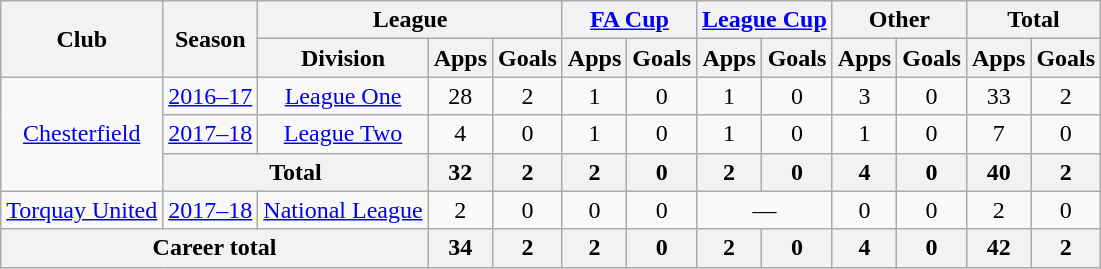<table class="wikitable" style="text-align: center;">
<tr>
<th rowspan="2">Club</th>
<th rowspan="2">Season</th>
<th colspan="3">League</th>
<th colspan="2"><a href='#'>FA Cup</a></th>
<th colspan="2"><a href='#'>League Cup</a></th>
<th colspan="2">Other</th>
<th colspan="2">Total</th>
</tr>
<tr>
<th>Division</th>
<th>Apps</th>
<th>Goals</th>
<th>Apps</th>
<th>Goals</th>
<th>Apps</th>
<th>Goals</th>
<th>Apps</th>
<th>Goals</th>
<th>Apps</th>
<th>Goals</th>
</tr>
<tr>
<td rowspan="3" valign="center"><a href='#'>Chesterfield</a></td>
<td><a href='#'>2016–17</a></td>
<td><a href='#'>League One</a></td>
<td>28</td>
<td>2</td>
<td>1</td>
<td>0</td>
<td>1</td>
<td>0</td>
<td>3</td>
<td>0</td>
<td>33</td>
<td>2</td>
</tr>
<tr>
<td><a href='#'>2017–18</a></td>
<td><a href='#'>League Two</a></td>
<td>4</td>
<td>0</td>
<td>1</td>
<td>0</td>
<td>1</td>
<td>0</td>
<td>1</td>
<td>0</td>
<td>7</td>
<td>0</td>
</tr>
<tr>
<th colspan="2">Total</th>
<th>32</th>
<th>2</th>
<th>2</th>
<th>0</th>
<th>2</th>
<th>0</th>
<th>4</th>
<th>0</th>
<th>40</th>
<th>2</th>
</tr>
<tr>
<td rowspan="1" valign="center"><a href='#'>Torquay United</a></td>
<td><a href='#'>2017–18</a></td>
<td><a href='#'>National League</a></td>
<td>2</td>
<td>0</td>
<td>0</td>
<td>0</td>
<td colspan="2">—</td>
<td>0</td>
<td>0</td>
<td>2</td>
<td>0</td>
</tr>
<tr>
<th colspan="3">Career total</th>
<th>34</th>
<th>2</th>
<th>2</th>
<th>0</th>
<th>2</th>
<th>0</th>
<th>4</th>
<th>0</th>
<th>42</th>
<th>2</th>
</tr>
</table>
